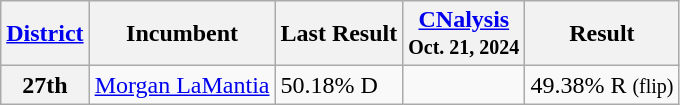<table class="wikitable sortable">
<tr>
<th><a href='#'>District</a></th>
<th>Incumbent</th>
<th>Last Result</th>
<th><a href='#'>CNalysis</a><br><small>Oct. 21, 2024</small></th>
<th>Result</th>
</tr>
<tr>
<th>27th</th>
<td><a href='#'>Morgan LaMantia</a></td>
<td>50.18% D</td>
<td></td>
<td>49.38% R <small>(flip)</small></td>
</tr>
</table>
